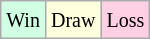<table class="wikitable">
<tr>
<td style="background:#d0ffe3;"><small>Win</small></td>
<td style="background:#ffffdd;"><small>Draw</small></td>
<td style="background:#ffd0e3;"><small>Loss</small></td>
</tr>
</table>
